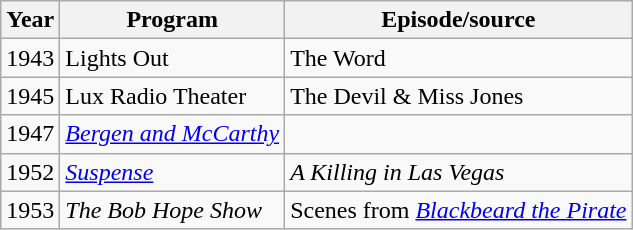<table class="wikitable">
<tr>
<th>Year</th>
<th>Program</th>
<th>Episode/source</th>
</tr>
<tr>
<td>1943</td>
<td>Lights Out</td>
<td>The Word</td>
</tr>
<tr>
<td>1945</td>
<td>Lux Radio Theater</td>
<td>The Devil & Miss Jones</td>
</tr>
<tr>
<td>1947</td>
<td><em><a href='#'>Bergen and McCarthy</a></em></td>
<td></td>
</tr>
<tr>
<td>1952</td>
<td><em><a href='#'>Suspense</a></em></td>
<td><em>A Killing in Las Vegas</em></td>
</tr>
<tr>
<td>1953</td>
<td><em>The Bob Hope Show</em></td>
<td>Scenes from <em><a href='#'>Blackbeard the Pirate</a></em></td>
</tr>
</table>
